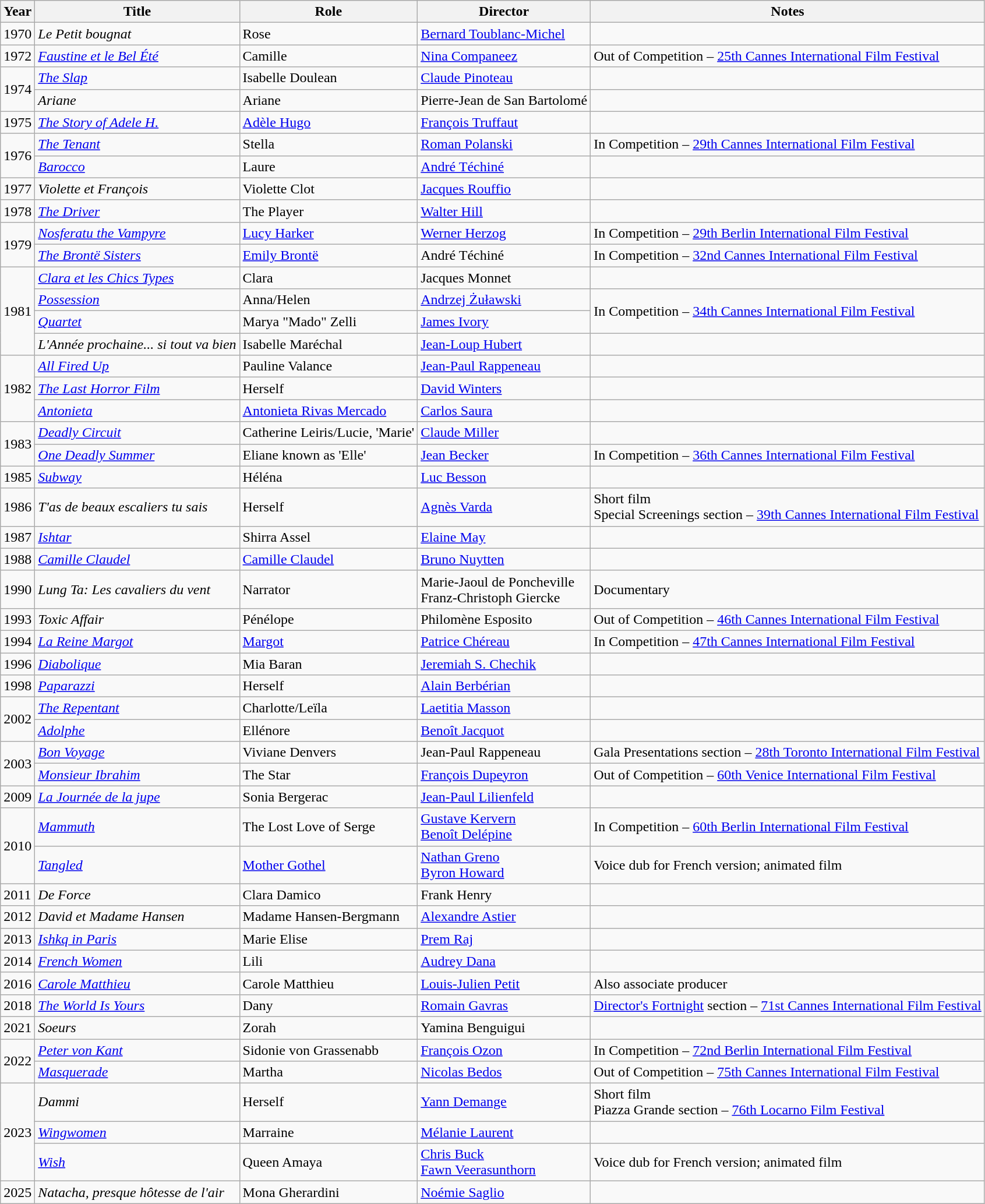<table class="wikitable sortable unsortable">
<tr>
<th>Year</th>
<th>Title</th>
<th>Role</th>
<th>Director</th>
<th class="unsortable">Notes</th>
</tr>
<tr>
<td>1970</td>
<td><em>Le Petit bougnat</em></td>
<td>Rose</td>
<td><a href='#'>Bernard Toublanc-Michel</a></td>
<td></td>
</tr>
<tr>
<td>1972</td>
<td><em><a href='#'>Faustine et le Bel Été</a></em></td>
<td>Camille</td>
<td><a href='#'>Nina Companeez</a></td>
<td>Out of Competition – <a href='#'>25th Cannes International Film Festival</a></td>
</tr>
<tr>
<td rowspan=2>1974</td>
<td><em><a href='#'>The Slap</a></em></td>
<td>Isabelle Doulean</td>
<td><a href='#'>Claude Pinoteau</a></td>
<td></td>
</tr>
<tr>
<td><em>Ariane</em></td>
<td>Ariane</td>
<td>Pierre-Jean de San Bartolomé</td>
<td></td>
</tr>
<tr>
<td>1975</td>
<td><em><a href='#'>The Story of Adele H.</a></em></td>
<td><a href='#'>Adèle Hugo</a></td>
<td><a href='#'>François Truffaut</a></td>
<td></td>
</tr>
<tr>
<td rowspan=2>1976</td>
<td><em><a href='#'>The Tenant</a></em></td>
<td>Stella</td>
<td><a href='#'>Roman Polanski</a></td>
<td>In Competition – <a href='#'>29th Cannes International Film Festival</a></td>
</tr>
<tr>
<td><em><a href='#'>Barocco</a></em></td>
<td>Laure</td>
<td><a href='#'>André Téchiné</a></td>
<td></td>
</tr>
<tr>
<td>1977</td>
<td><em>Violette et François</em></td>
<td>Violette Clot</td>
<td><a href='#'>Jacques Rouffio</a></td>
<td></td>
</tr>
<tr>
<td>1978</td>
<td><em><a href='#'>The Driver</a></em></td>
<td>The Player</td>
<td><a href='#'>Walter Hill</a></td>
<td></td>
</tr>
<tr>
<td rowspan=2>1979</td>
<td><em><a href='#'>Nosferatu the Vampyre</a></em></td>
<td><a href='#'>Lucy Harker</a></td>
<td><a href='#'>Werner Herzog</a></td>
<td>In Competition – <a href='#'>29th Berlin International Film Festival</a></td>
</tr>
<tr>
<td><em><a href='#'>The Brontë Sisters</a></em></td>
<td><a href='#'>Emily Brontë</a></td>
<td>André Téchiné</td>
<td>In Competition – <a href='#'>32nd Cannes International Film Festival</a></td>
</tr>
<tr>
<td rowspan=4>1981</td>
<td><em><a href='#'>Clara et les Chics Types</a></em></td>
<td>Clara</td>
<td>Jacques Monnet</td>
<td></td>
</tr>
<tr>
<td><em><a href='#'>Possession</a></em></td>
<td>Anna/Helen</td>
<td><a href='#'>Andrzej Żuławski</a></td>
<td rowspan=2>In Competition – <a href='#'>34th Cannes International Film Festival</a></td>
</tr>
<tr>
<td><em><a href='#'>Quartet</a></em></td>
<td>Marya "Mado" Zelli</td>
<td><a href='#'>James Ivory</a></td>
</tr>
<tr>
<td><em>L'Année prochaine... si tout va bien</em></td>
<td>Isabelle Maréchal</td>
<td><a href='#'>Jean-Loup Hubert</a></td>
<td></td>
</tr>
<tr>
<td rowspan=3>1982</td>
<td><em><a href='#'>All Fired Up</a></em></td>
<td>Pauline Valance</td>
<td><a href='#'>Jean-Paul Rappeneau</a></td>
<td></td>
</tr>
<tr>
<td><em><a href='#'>The Last Horror Film</a></em></td>
<td>Herself</td>
<td><a href='#'>David Winters</a></td>
<td></td>
</tr>
<tr>
<td><em><a href='#'>Antonieta</a></em></td>
<td><a href='#'>Antonieta Rivas Mercado</a></td>
<td><a href='#'>Carlos Saura</a></td>
<td></td>
</tr>
<tr>
<td rowspan=2>1983</td>
<td><em><a href='#'>Deadly Circuit</a></em></td>
<td>Catherine Leiris/Lucie, 'Marie'</td>
<td><a href='#'>Claude Miller</a></td>
<td></td>
</tr>
<tr>
<td><em><a href='#'>One Deadly Summer</a></em></td>
<td>Eliane known as 'Elle'</td>
<td><a href='#'>Jean Becker</a></td>
<td>In Competition – <a href='#'>36th Cannes International Film Festival</a></td>
</tr>
<tr>
<td>1985</td>
<td><em><a href='#'>Subway</a></em></td>
<td>Héléna</td>
<td><a href='#'>Luc Besson</a></td>
<td></td>
</tr>
<tr>
<td>1986</td>
<td><em>T'as de beaux escaliers tu sais</em></td>
<td>Herself</td>
<td><a href='#'>Agnès Varda</a></td>
<td>Short film<br>Special Screenings section – <a href='#'>39th Cannes International Film Festival</a></td>
</tr>
<tr>
<td>1987</td>
<td><em><a href='#'>Ishtar</a></em></td>
<td>Shirra Assel</td>
<td><a href='#'>Elaine May</a></td>
<td></td>
</tr>
<tr>
<td>1988</td>
<td><em><a href='#'>Camille Claudel</a></em></td>
<td><a href='#'>Camille Claudel</a></td>
<td><a href='#'>Bruno Nuytten</a></td>
<td></td>
</tr>
<tr>
<td>1990</td>
<td><em>Lung Ta: Les cavaliers du vent</em></td>
<td>Narrator</td>
<td>Marie-Jaoul de Poncheville <br>Franz-Christoph Giercke</td>
<td>Documentary</td>
</tr>
<tr>
<td>1993</td>
<td><em>Toxic Affair</em></td>
<td>Pénélope</td>
<td>Philomène Esposito</td>
<td>Out of Competition – <a href='#'>46th Cannes International Film Festival</a></td>
</tr>
<tr>
<td>1994</td>
<td><em><a href='#'>La Reine Margot</a></em></td>
<td><a href='#'>Margot</a></td>
<td><a href='#'>Patrice Chéreau</a></td>
<td>In Competition – <a href='#'>47th Cannes International Film Festival</a></td>
</tr>
<tr>
<td>1996</td>
<td><em><a href='#'>Diabolique</a></em></td>
<td>Mia Baran</td>
<td><a href='#'>Jeremiah S. Chechik</a></td>
<td></td>
</tr>
<tr>
<td>1998</td>
<td><em><a href='#'>Paparazzi</a></em></td>
<td>Herself</td>
<td><a href='#'>Alain Berbérian</a></td>
<td></td>
</tr>
<tr>
<td rowspan=2>2002</td>
<td><em><a href='#'>The Repentant</a></em></td>
<td>Charlotte/Leïla</td>
<td><a href='#'>Laetitia Masson</a></td>
<td></td>
</tr>
<tr>
<td><em><a href='#'>Adolphe</a></em></td>
<td>Ellénore</td>
<td><a href='#'>Benoît Jacquot</a></td>
<td></td>
</tr>
<tr>
<td rowspan=2>2003</td>
<td><em><a href='#'>Bon Voyage</a></em></td>
<td>Viviane Denvers</td>
<td>Jean-Paul Rappeneau</td>
<td>Gala Presentations section – <a href='#'>28th Toronto International Film Festival</a></td>
</tr>
<tr>
<td><em><a href='#'>Monsieur Ibrahim</a></em></td>
<td>The Star</td>
<td><a href='#'>François Dupeyron</a></td>
<td>Out of Competition – <a href='#'>60th Venice International Film Festival</a></td>
</tr>
<tr>
<td>2009</td>
<td><em><a href='#'>La Journée de la jupe</a></em></td>
<td>Sonia Bergerac</td>
<td><a href='#'>Jean-Paul Lilienfeld</a></td>
<td></td>
</tr>
<tr>
<td rowspan=2>2010</td>
<td><em><a href='#'>Mammuth</a></em></td>
<td>The Lost Love of Serge</td>
<td><a href='#'>Gustave Kervern</a> <br><a href='#'>Benoît Delépine</a></td>
<td>In Competition – <a href='#'>60th Berlin International Film Festival</a></td>
</tr>
<tr>
<td><em><a href='#'>Tangled</a></em></td>
<td><a href='#'>Mother Gothel</a></td>
<td><a href='#'>Nathan Greno</a> <br><a href='#'>Byron Howard</a></td>
<td>Voice dub for French version; animated film</td>
</tr>
<tr>
<td>2011</td>
<td><em>De Force</em></td>
<td>Clara Damico</td>
<td>Frank Henry</td>
<td></td>
</tr>
<tr>
<td>2012</td>
<td><em>David et Madame Hansen</em></td>
<td>Madame Hansen-Bergmann</td>
<td><a href='#'>Alexandre Astier</a></td>
<td></td>
</tr>
<tr>
<td>2013</td>
<td><em><a href='#'>Ishkq in Paris</a></em></td>
<td>Marie Elise</td>
<td><a href='#'>Prem Raj</a></td>
<td></td>
</tr>
<tr>
<td>2014</td>
<td><em><a href='#'>French Women</a></em></td>
<td>Lili</td>
<td><a href='#'>Audrey Dana</a></td>
<td></td>
</tr>
<tr>
<td>2016</td>
<td><em><a href='#'>Carole Matthieu</a></em></td>
<td>Carole Matthieu</td>
<td><a href='#'>Louis-Julien Petit</a></td>
<td>Also associate producer</td>
</tr>
<tr>
<td>2018</td>
<td><em><a href='#'>The World Is Yours</a></em></td>
<td>Dany</td>
<td><a href='#'>Romain Gavras</a></td>
<td><a href='#'>Director's Fortnight</a> section – <a href='#'>71st Cannes International Film Festival</a></td>
</tr>
<tr>
<td>2021</td>
<td><em>Soeurs</em></td>
<td>Zorah</td>
<td>Yamina Benguigui</td>
<td></td>
</tr>
<tr>
<td rowspan=2>2022</td>
<td><em><a href='#'>Peter von Kant</a></em></td>
<td>Sidonie von Grassenabb</td>
<td><a href='#'>François Ozon</a></td>
<td>In Competition – <a href='#'>72nd Berlin International Film Festival</a></td>
</tr>
<tr>
<td><em><a href='#'>Masquerade</a></em></td>
<td>Martha</td>
<td><a href='#'>Nicolas Bedos</a></td>
<td>Out of Competition – <a href='#'>75th Cannes International Film Festival</a></td>
</tr>
<tr>
<td rowspan=3>2023</td>
<td><em>Dammi</em></td>
<td>Herself</td>
<td><a href='#'>Yann Demange</a></td>
<td>Short film<br>Piazza Grande section – <a href='#'>76th Locarno Film Festival</a></td>
</tr>
<tr>
<td><em><a href='#'>Wingwomen</a></em></td>
<td>Marraine</td>
<td><a href='#'>Mélanie Laurent</a></td>
<td></td>
</tr>
<tr>
<td><em><a href='#'>Wish</a></em></td>
<td>Queen Amaya</td>
<td><a href='#'>Chris Buck</a> <br><a href='#'>Fawn Veerasunthorn</a></td>
<td>Voice dub for French version; animated film</td>
</tr>
<tr>
<td>2025</td>
<td><em>Natacha, presque hôtesse de l'air</em></td>
<td>Mona Gherardini</td>
<td><a href='#'>Noémie Saglio</a></td>
<td></td>
</tr>
</table>
